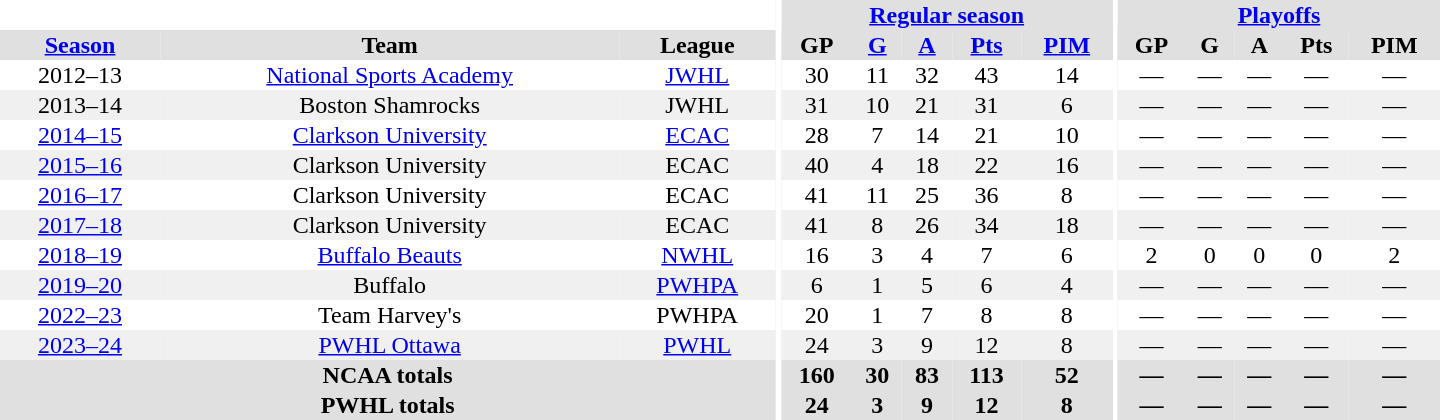<table border="0" cellpadding="1" cellspacing="0" style="text-align:center; width:60em">
<tr bgcolor="#e0e0e0">
<th colspan="3" bgcolor="#ffffff"></th>
<th rowspan="97" bgcolor="#ffffff"></th>
<th colspan="5"><a href='#'>Regular season</a></th>
<th rowspan="97" bgcolor="#ffffff"></th>
<th colspan="5"><a href='#'>Playoffs</a></th>
</tr>
<tr bgcolor="#e0e0e0">
<th><a href='#'>Season</a></th>
<th>Team</th>
<th>League</th>
<th>GP</th>
<th><a href='#'>G</a></th>
<th><a href='#'>A</a></th>
<th><a href='#'>Pts</a></th>
<th><a href='#'>PIM</a></th>
<th>GP</th>
<th>G</th>
<th>A</th>
<th>Pts</th>
<th>PIM</th>
</tr>
<tr>
<td>2012–13</td>
<td><a href='#'>National Sports Academy</a></td>
<td><a href='#'>JWHL</a></td>
<td>30</td>
<td>11</td>
<td>32</td>
<td>43</td>
<td>14</td>
<td>—</td>
<td>—</td>
<td>—</td>
<td>—</td>
<td>—</td>
</tr>
<tr bgcolor="f0f0f0">
<td>2013–14</td>
<td>Boston Shamrocks</td>
<td>JWHL</td>
<td>31</td>
<td>10</td>
<td>21</td>
<td>31</td>
<td>6</td>
<td>—</td>
<td>—</td>
<td>—</td>
<td>—</td>
<td>—</td>
</tr>
<tr>
<td><a href='#'>2014–15</a></td>
<td><a href='#'>Clarkson University</a></td>
<td><a href='#'>ECAC</a></td>
<td>28</td>
<td>7</td>
<td>14</td>
<td>21</td>
<td>10</td>
<td>—</td>
<td>—</td>
<td>—</td>
<td>—</td>
<td>—</td>
</tr>
<tr bgcolor="#f0f0f0">
<td><a href='#'>2015–16</a></td>
<td>Clarkson University</td>
<td>ECAC</td>
<td>40</td>
<td>4</td>
<td>18</td>
<td>22</td>
<td>16</td>
<td>—</td>
<td>—</td>
<td>—</td>
<td>—</td>
<td>—</td>
</tr>
<tr>
<td><a href='#'>2016–17</a></td>
<td>Clarkson University</td>
<td>ECAC</td>
<td>41</td>
<td>11</td>
<td>25</td>
<td>36</td>
<td>8</td>
<td>—</td>
<td>—</td>
<td>—</td>
<td>—</td>
<td>—</td>
</tr>
<tr bgcolor="#f0f0f0">
<td><a href='#'>2017–18</a></td>
<td>Clarkson University</td>
<td>ECAC</td>
<td>41</td>
<td>8</td>
<td>26</td>
<td>34</td>
<td>18</td>
<td>—</td>
<td>—</td>
<td>—</td>
<td>—</td>
<td>—</td>
</tr>
<tr>
<td><a href='#'>2018–19</a></td>
<td><a href='#'>Buffalo Beauts</a></td>
<td><a href='#'>NWHL</a></td>
<td>16</td>
<td>3</td>
<td>4</td>
<td>7</td>
<td>6</td>
<td>2</td>
<td>0</td>
<td>0</td>
<td>0</td>
<td>2</td>
</tr>
<tr bgcolor="#f0f0f0">
<td><a href='#'>2019–20</a></td>
<td>Buffalo</td>
<td><a href='#'>PWHPA</a></td>
<td>6</td>
<td>1</td>
<td>5</td>
<td>6</td>
<td>4</td>
<td>—</td>
<td>—</td>
<td>—</td>
<td>—</td>
<td>—</td>
</tr>
<tr>
<td><a href='#'>2022–23</a></td>
<td>Team Harvey's</td>
<td>PWHPA</td>
<td>20</td>
<td>1</td>
<td>7</td>
<td>8</td>
<td>8</td>
<td>—</td>
<td>—</td>
<td>—</td>
<td>—</td>
<td>—</td>
</tr>
<tr bgcolor="#f0f0f0">
<td><a href='#'>2023–24</a></td>
<td><a href='#'>PWHL Ottawa</a></td>
<td><a href='#'>PWHL</a></td>
<td>24</td>
<td>3</td>
<td>9</td>
<td>12</td>
<td>8</td>
<td>—</td>
<td>—</td>
<td>—</td>
<td>—</td>
<td>—</td>
</tr>
<tr bgcolor="#e0e0e0">
<th colspan="3">NCAA totals</th>
<th>160</th>
<th>30</th>
<th>83</th>
<th>113</th>
<th>52</th>
<th>—</th>
<th>—</th>
<th>—</th>
<th>—</th>
<th>—</th>
</tr>
<tr bgcolor="#e0e0e0">
<th colspan="3">PWHL totals</th>
<th>24</th>
<th>3</th>
<th>9</th>
<th>12</th>
<th>8</th>
<th>—</th>
<th>—</th>
<th>—</th>
<th>—</th>
<th>—</th>
</tr>
</table>
